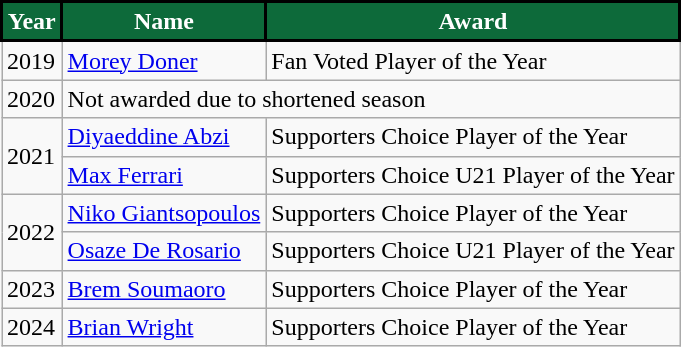<table class="wikitable">
<tr>
<th style="background:#0d6a3a; color:#FFFFFF; border:2px solid #000000;" scope="col">Year</th>
<th style="background:#0d6a3a; color:#FFFFFF; border:2px solid #000000;" scope="col">Name</th>
<th style="background:#0d6a3a; color:#FFFFFF; border:2px solid #000000;" scope="col">Award</th>
</tr>
<tr>
<td>2019</td>
<td><a href='#'>Morey Doner</a></td>
<td>Fan Voted Player of the Year</td>
</tr>
<tr>
<td>2020</td>
<td colspan="2">Not awarded due to shortened season</td>
</tr>
<tr>
<td rowspan="2">2021</td>
<td><a href='#'>Diyaeddine Abzi</a></td>
<td>Supporters Choice Player of the Year</td>
</tr>
<tr>
<td><a href='#'>Max Ferrari</a></td>
<td>Supporters Choice U21 Player of the Year</td>
</tr>
<tr>
<td rowspan="2">2022</td>
<td><a href='#'>Niko Giantsopoulos</a></td>
<td>Supporters Choice Player of the Year</td>
</tr>
<tr>
<td><a href='#'>Osaze De Rosario</a></td>
<td>Supporters Choice U21 Player of the Year</td>
</tr>
<tr>
<td>2023</td>
<td><a href='#'>Brem Soumaoro</a></td>
<td>Supporters Choice Player of the Year</td>
</tr>
<tr>
<td>2024</td>
<td><a href='#'>Brian Wright</a></td>
<td>Supporters Choice Player of the Year</td>
</tr>
</table>
